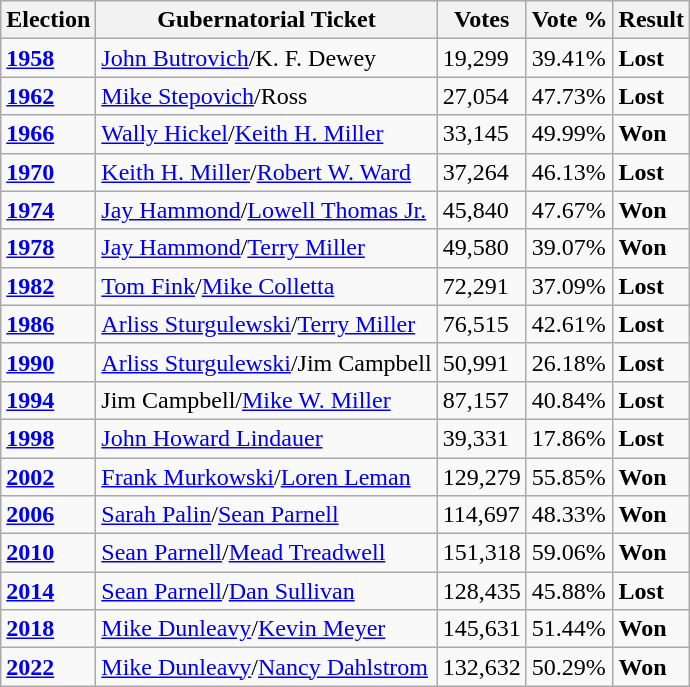<table class="wikitable">
<tr>
<th>Election</th>
<th>Gubernatorial Ticket</th>
<th>Votes</th>
<th>Vote %</th>
<th>Result</th>
</tr>
<tr>
<td><strong><a href='#'>1958</a></strong></td>
<td><a href='#'>John Butrovich</a>/K. F. Dewey</td>
<td>19,299</td>
<td>39.41%</td>
<td><strong>Lost</strong> </td>
</tr>
<tr>
<td><strong><a href='#'>1962</a></strong></td>
<td><a href='#'>Mike Stepovich</a>/Ross</td>
<td>27,054</td>
<td>47.73%</td>
<td><strong>Lost</strong> </td>
</tr>
<tr>
<td><strong><a href='#'>1966</a></strong></td>
<td><a href='#'>Wally Hickel</a>/<a href='#'>Keith H. Miller</a></td>
<td>33,145</td>
<td>49.99%</td>
<td><strong>Won</strong> </td>
</tr>
<tr>
<td><strong><a href='#'>1970</a></strong></td>
<td><a href='#'>Keith H. Miller</a>/<a href='#'>Robert W. Ward</a></td>
<td>37,264</td>
<td>46.13%</td>
<td><strong>Lost</strong> </td>
</tr>
<tr>
<td><strong><a href='#'>1974</a></strong></td>
<td><a href='#'>Jay Hammond</a>/<a href='#'>Lowell Thomas Jr.</a></td>
<td>45,840</td>
<td>47.67%</td>
<td><strong>Won</strong> </td>
</tr>
<tr>
<td><strong><a href='#'>1978</a></strong></td>
<td><a href='#'>Jay Hammond</a>/<a href='#'>Terry Miller</a></td>
<td>49,580</td>
<td>39.07%</td>
<td><strong>Won</strong> </td>
</tr>
<tr>
<td><strong><a href='#'>1982</a></strong></td>
<td><a href='#'>Tom Fink</a>/<a href='#'>Mike Colletta</a></td>
<td>72,291</td>
<td>37.09%</td>
<td><strong>Lost</strong> </td>
</tr>
<tr>
<td><strong><a href='#'>1986</a></strong></td>
<td><a href='#'>Arliss Sturgulewski</a>/<a href='#'>Terry Miller</a></td>
<td>76,515</td>
<td>42.61%</td>
<td><strong>Lost</strong> </td>
</tr>
<tr>
<td><strong><a href='#'>1990</a></strong></td>
<td><a href='#'>Arliss Sturgulewski</a>/Jim Campbell</td>
<td>50,991</td>
<td>26.18%</td>
<td><strong>Lost</strong> </td>
</tr>
<tr>
<td><strong><a href='#'>1994</a></strong></td>
<td>Jim Campbell/<a href='#'>Mike W. Miller</a></td>
<td>87,157</td>
<td>40.84%</td>
<td><strong>Lost</strong> </td>
</tr>
<tr>
<td><strong><a href='#'>1998</a></strong></td>
<td><a href='#'>John Howard Lindauer</a></td>
<td>39,331</td>
<td>17.86%</td>
<td><strong>Lost</strong> </td>
</tr>
<tr>
<td><strong><a href='#'>2002</a></strong></td>
<td><a href='#'>Frank Murkowski</a>/<a href='#'>Loren Leman</a></td>
<td>129,279</td>
<td>55.85%</td>
<td><strong>Won</strong> </td>
</tr>
<tr>
<td><strong><a href='#'>2006</a></strong></td>
<td><a href='#'>Sarah Palin</a>/<a href='#'>Sean Parnell</a></td>
<td>114,697</td>
<td>48.33%</td>
<td><strong>Won</strong> </td>
</tr>
<tr>
<td><strong><a href='#'>2010</a></strong></td>
<td><a href='#'>Sean Parnell</a>/<a href='#'>Mead Treadwell</a></td>
<td>151,318</td>
<td>59.06%</td>
<td><strong>Won</strong> </td>
</tr>
<tr>
<td><strong><a href='#'>2014</a></strong></td>
<td><a href='#'>Sean Parnell</a>/<a href='#'>Dan Sullivan</a></td>
<td>128,435</td>
<td>45.88%</td>
<td><strong>Lost</strong> </td>
</tr>
<tr>
<td><strong><a href='#'>2018</a></strong></td>
<td><a href='#'>Mike Dunleavy</a>/<a href='#'>Kevin Meyer</a></td>
<td>145,631</td>
<td>51.44%</td>
<td><strong>Won</strong> </td>
</tr>
<tr>
<td><strong><a href='#'>2022</a></strong></td>
<td><a href='#'>Mike Dunleavy</a>/<a href='#'>Nancy Dahlstrom</a></td>
<td>132,632</td>
<td>50.29%</td>
<td><strong>Won</strong> </td>
</tr>
</table>
